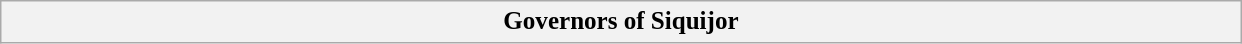<table class=wikitable style="font-size:95%;">
<tr>
<th style="font-size:110%;width:49em;">Governors of Siquijor</th>
</tr>
</table>
